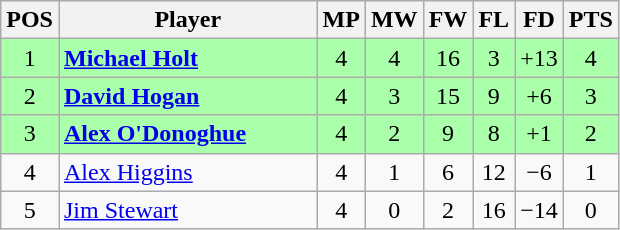<table class="wikitable" style="text-align: center;">
<tr>
<th width=20>POS</th>
<th width=165>Player</th>
<th width=20>MP</th>
<th width=20>MW</th>
<th width=20>FW</th>
<th width=20>FL</th>
<th width=20>FD</th>
<th width=20>PTS</th>
</tr>
<tr style="background:#afa;">
<td>1</td>
<td style="text-align:left;"> <strong><a href='#'>Michael Holt</a></strong></td>
<td>4</td>
<td>4</td>
<td>16</td>
<td>3</td>
<td>+13</td>
<td>4</td>
</tr>
<tr style="background:#afa;">
<td>2</td>
<td style="text-align:left;"> <strong><a href='#'>David Hogan</a></strong></td>
<td>4</td>
<td>3</td>
<td>15</td>
<td>9</td>
<td>+6</td>
<td>3</td>
</tr>
<tr style="background:#afa;">
<td>3</td>
<td style="text-align:left;"> <strong><a href='#'>Alex O'Donoghue</a></strong></td>
<td>4</td>
<td>2</td>
<td>9</td>
<td>8</td>
<td>+1</td>
<td>2</td>
</tr>
<tr>
<td>4</td>
<td style="text-align:left;"> <a href='#'>Alex Higgins</a></td>
<td>4</td>
<td>1</td>
<td>6</td>
<td>12</td>
<td>−6</td>
<td>1</td>
</tr>
<tr>
<td>5</td>
<td style="text-align:left;"> <a href='#'>Jim Stewart</a></td>
<td>4</td>
<td>0</td>
<td>2</td>
<td>16</td>
<td>−14</td>
<td>0</td>
</tr>
</table>
